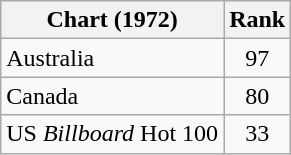<table class="wikitable sortable">
<tr>
<th align="left">Chart (1972)</th>
<th style="text-align:center;">Rank</th>
</tr>
<tr>
<td>Australia</td>
<td style="text-align:center;">97</td>
</tr>
<tr>
<td>Canada</td>
<td style="text-align:center;">80</td>
</tr>
<tr>
<td>US <em>Billboard</em> Hot 100</td>
<td style="text-align:center;">33</td>
</tr>
</table>
